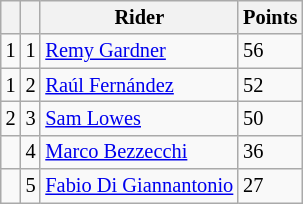<table class="wikitable" style="font-size: 85%;">
<tr>
<th></th>
<th></th>
<th>Rider</th>
<th>Points</th>
</tr>
<tr>
<td> 1</td>
<td align=center>1</td>
<td> <a href='#'>Remy Gardner</a></td>
<td align=left>56</td>
</tr>
<tr>
<td> 1</td>
<td align=center>2</td>
<td> <a href='#'>Raúl Fernández</a></td>
<td align=left>52</td>
</tr>
<tr>
<td> 2</td>
<td align=center>3</td>
<td> <a href='#'>Sam Lowes</a></td>
<td align=left>50</td>
</tr>
<tr>
<td></td>
<td align=center>4</td>
<td> <a href='#'>Marco Bezzecchi</a></td>
<td align=left>36</td>
</tr>
<tr>
<td></td>
<td align=center>5</td>
<td> <a href='#'>Fabio Di Giannantonio</a></td>
<td align=left>27</td>
</tr>
</table>
